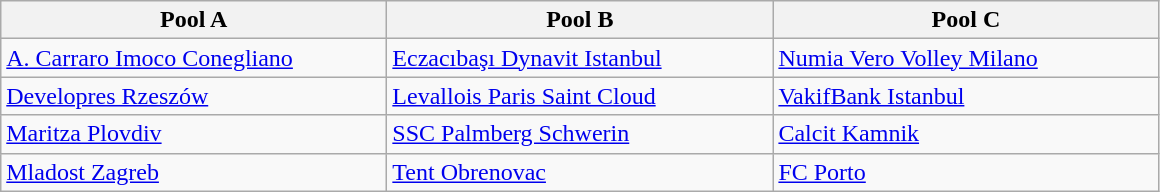<table class="wikitable" style="text-align:left">
<tr>
<th width=250>Pool A</th>
<th width=250>Pool B</th>
<th width=250>Pool C</th>
</tr>
<tr>
<td> <a href='#'>A. Carraro Imoco Conegliano</a></td>
<td> <a href='#'>Eczacıbaşı Dynavit Istanbul</a></td>
<td> <a href='#'>Numia Vero Volley Milano</a></td>
</tr>
<tr>
<td> <a href='#'>Developres Rzeszów</a></td>
<td> <a href='#'>Levallois Paris Saint Cloud</a></td>
<td> <a href='#'>VakifBank Istanbul</a></td>
</tr>
<tr>
<td> <a href='#'>Maritza Plovdiv</a></td>
<td> <a href='#'>SSC Palmberg Schwerin</a></td>
<td> <a href='#'>Calcit Kamnik</a></td>
</tr>
<tr>
<td> <a href='#'>Mladost Zagreb</a></td>
<td> <a href='#'>Tent Obrenovac</a></td>
<td> <a href='#'>FC Porto</a></td>
</tr>
</table>
